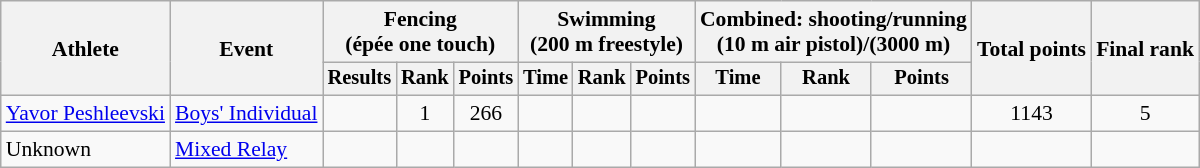<table class="wikitable" style="font-size:90%;">
<tr>
<th rowspan=2>Athlete</th>
<th rowspan=2>Event</th>
<th colspan=3>Fencing<br><span>(épée one touch)</span></th>
<th colspan=3>Swimming<br><span>(200 m freestyle)</span></th>
<th colspan=3>Combined: shooting/running<br><span>(10 m air pistol)/(3000 m)</span></th>
<th rowspan=2>Total points</th>
<th rowspan=2>Final rank</th>
</tr>
<tr style="font-size:95%">
<th>Results</th>
<th>Rank</th>
<th>Points</th>
<th>Time</th>
<th>Rank</th>
<th>Points</th>
<th>Time</th>
<th>Rank</th>
<th>Points</th>
</tr>
<tr align=center>
<td align=left><a href='#'>Yavor Peshleevski</a></td>
<td align=left><a href='#'>Boys' Individual</a></td>
<td></td>
<td>1</td>
<td>266</td>
<td></td>
<td></td>
<td></td>
<td></td>
<td></td>
<td></td>
<td>1143</td>
<td>5</td>
</tr>
<tr align=center>
<td align=left>Unknown<br></td>
<td align=left><a href='#'>Mixed Relay</a></td>
<td></td>
<td></td>
<td></td>
<td></td>
<td></td>
<td></td>
<td></td>
<td></td>
<td></td>
<td></td>
<td></td>
</tr>
</table>
